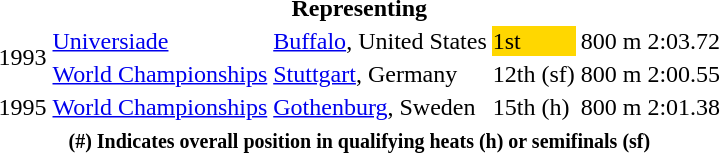<table>
<tr>
<th colspan=6>Representing </th>
</tr>
<tr>
<td rowspan=2>1993</td>
<td><a href='#'>Universiade</a></td>
<td><a href='#'>Buffalo</a>, United States</td>
<td bgcolor=gold>1st</td>
<td>800 m</td>
<td>2:03.72</td>
</tr>
<tr>
<td><a href='#'>World Championships</a></td>
<td><a href='#'>Stuttgart</a>, Germany</td>
<td>12th (sf)</td>
<td>800 m</td>
<td>2:00.55</td>
</tr>
<tr>
<td>1995</td>
<td><a href='#'>World Championships</a></td>
<td><a href='#'>Gothenburg</a>, Sweden</td>
<td>15th (h)</td>
<td>800 m</td>
<td>2:01.38</td>
</tr>
<tr>
<th colspan=6><small><strong> (#) Indicates overall position in qualifying heats (h) or semifinals (sf)</strong></small></th>
</tr>
</table>
